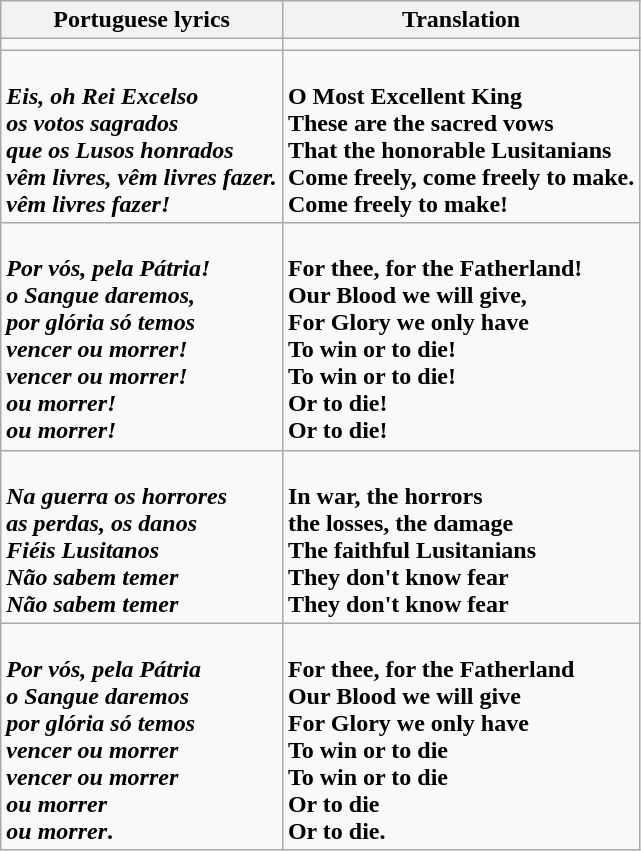<table class="wikitable">
<tr>
<th>Portuguese lyrics</th>
<th>Translation</th>
</tr>
<tr>
<td></td>
<td></td>
</tr>
<tr>
<td style="font-weight:bold;"><br><em>Eis, oh Rei Excelso</em><br>
<em>os votos sagrados</em><br>
<em>que os Lusos honrados</em><br>
<em>vêm livres, vêm livres fazer.</em><br>
<em>vêm livres fazer!</em></td>
<td style="font-weight:bold;"><br>O Most Excellent King<br>
These are the sacred vows<br>
That the honorable Lusitanians<br>
Come freely, come freely to make.<br>
Come freely to make!</td>
</tr>
<tr>
<td style="font-weight:bold;"><br><em>Por vós, pela Pátria!</em><br>
<em>o Sangue daremos,</em><br>
<em>por glória só temos</em><br>
<em>vencer ou morrer!</em><br>
<em>vencer ou morrer!</em><br>
<em>ou morrer!</em><br>
<em>ou morrer!</em></td>
<td style="font-weight:bold;"><br>For thee, for the Fatherland!<br>
Our Blood we will give,<br>
For Glory we only have<br>
To win or to die!<br>
To win or to die!<br>
Or to die!<br>
Or to die!</td>
</tr>
<tr>
<td style="font-weight:bold;"><br><em>Na guerra os horrores</em><br>
<em>as perdas, os danos</em><br>
<em>Fiéis Lusitanos</em><br>
<em>Não sabem temer</em><br>
<em>Não sabem temer</em></td>
<td style="font-weight:bold;"><br>In war, the horrors<br>
the losses, the damage<br>
The faithful Lusitanians<br>
They don't know fear<br>
They don't know fear</td>
</tr>
<tr>
<td style="font-weight:bold;"><br><em>Por vós, pela Pátria</em><br>
<em>o Sangue daremos</em><br>
<em>por glória só temos</em><br>
<em>vencer ou morrer</em><br>
<em>vencer ou morrer</em><br>
<em>ou morrer</em><br>
<em>ou morrer</em>.</td>
<td style="font-weight:bold;"><br>For thee, for the Fatherland<br>
Our Blood we will give<br>
For Glory we only have<br>
To win or to die<br>
To win or to die<br>
Or to die<br>
Or to die.</td>
</tr>
</table>
